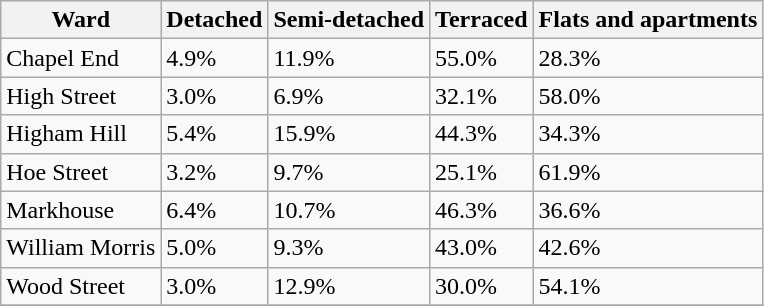<table class="wikitable">
<tr>
<th>Ward</th>
<th>Detached</th>
<th>Semi-detached</th>
<th>Terraced</th>
<th>Flats and apartments</th>
</tr>
<tr>
<td>Chapel End</td>
<td>4.9%</td>
<td>11.9%</td>
<td>55.0%</td>
<td>28.3%</td>
</tr>
<tr>
<td>High Street</td>
<td>3.0%</td>
<td>6.9%</td>
<td>32.1%</td>
<td>58.0%</td>
</tr>
<tr>
<td>Higham Hill</td>
<td>5.4%</td>
<td>15.9%</td>
<td>44.3%</td>
<td>34.3%</td>
</tr>
<tr>
<td>Hoe Street</td>
<td>3.2%</td>
<td>9.7%</td>
<td>25.1%</td>
<td>61.9%</td>
</tr>
<tr>
<td>Markhouse</td>
<td>6.4%</td>
<td>10.7%</td>
<td>46.3%</td>
<td>36.6%</td>
</tr>
<tr>
<td>William Morris</td>
<td>5.0%</td>
<td>9.3%</td>
<td>43.0%</td>
<td>42.6%</td>
</tr>
<tr>
<td>Wood Street</td>
<td>3.0%</td>
<td>12.9%</td>
<td>30.0%</td>
<td>54.1%</td>
</tr>
<tr>
</tr>
</table>
